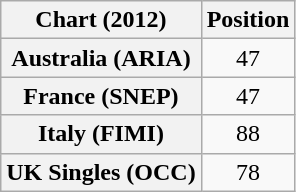<table class="wikitable sortable plainrowheaders">
<tr>
<th scope="col">Chart (2012)</th>
<th scope="col">Position</th>
</tr>
<tr>
<th scope="row">Australia (ARIA)</th>
<td align="center">47</td>
</tr>
<tr>
<th scope="row">France (SNEP)</th>
<td style="text-align:center;">47</td>
</tr>
<tr>
<th scope="row">Italy (FIMI)</th>
<td style="text-align:center">88</td>
</tr>
<tr>
<th scope="row">UK Singles (OCC)</th>
<td align="center">78</td>
</tr>
</table>
